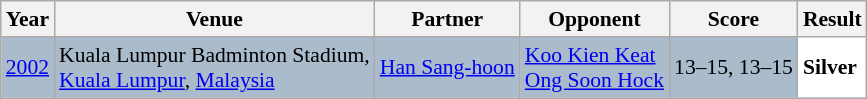<table class="sortable wikitable" style="font-size: 90%;">
<tr>
<th>Year</th>
<th>Venue</th>
<th>Partner</th>
<th>Opponent</th>
<th>Score</th>
<th>Result</th>
</tr>
<tr style="background:#AABBCC">
<td align="center"><a href='#'>2002</a></td>
<td align="left">Kuala Lumpur Badminton Stadium,<br><a href='#'>Kuala Lumpur</a>, <a href='#'>Malaysia</a></td>
<td align="left"> <a href='#'>Han Sang-hoon</a></td>
<td align="left"> <a href='#'>Koo Kien Keat</a> <br>  <a href='#'>Ong Soon Hock</a></td>
<td align="left">13–15, 13–15</td>
<td style="text-align:left; background:white"> <strong>Silver</strong></td>
</tr>
</table>
